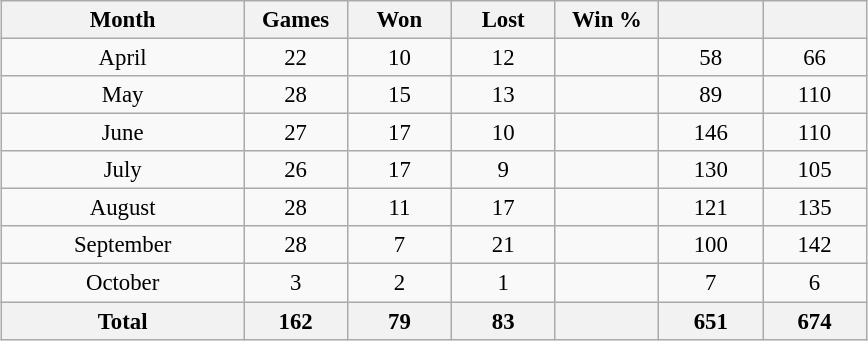<table class="wikitable" style="font-size:95%; text-align:center; width:38em;margin: 0.5em auto;">
<tr>
<th width="28%">Month</th>
<th width="12%">Games</th>
<th width="12%">Won</th>
<th width="12%">Lost</th>
<th width="12%">Win %</th>
<th width="12%"></th>
<th width="12%"></th>
</tr>
<tr>
<td>April</td>
<td>22</td>
<td>10</td>
<td>12</td>
<td></td>
<td>58</td>
<td>66</td>
</tr>
<tr>
<td>May</td>
<td>28</td>
<td>15</td>
<td>13</td>
<td></td>
<td>89</td>
<td>110</td>
</tr>
<tr>
<td>June</td>
<td>27</td>
<td>17</td>
<td>10</td>
<td></td>
<td>146</td>
<td>110</td>
</tr>
<tr>
<td>July</td>
<td>26</td>
<td>17</td>
<td>9</td>
<td></td>
<td>130</td>
<td>105</td>
</tr>
<tr>
<td>August</td>
<td>28</td>
<td>11</td>
<td>17</td>
<td></td>
<td>121</td>
<td>135</td>
</tr>
<tr>
<td>September</td>
<td>28</td>
<td>7</td>
<td>21</td>
<td></td>
<td>100</td>
<td>142</td>
</tr>
<tr>
<td>October</td>
<td>3</td>
<td>2</td>
<td>1</td>
<td></td>
<td>7</td>
<td>6</td>
</tr>
<tr>
<th>Total</th>
<th>162</th>
<th>79</th>
<th>83</th>
<th></th>
<th>651</th>
<th>674</th>
</tr>
</table>
